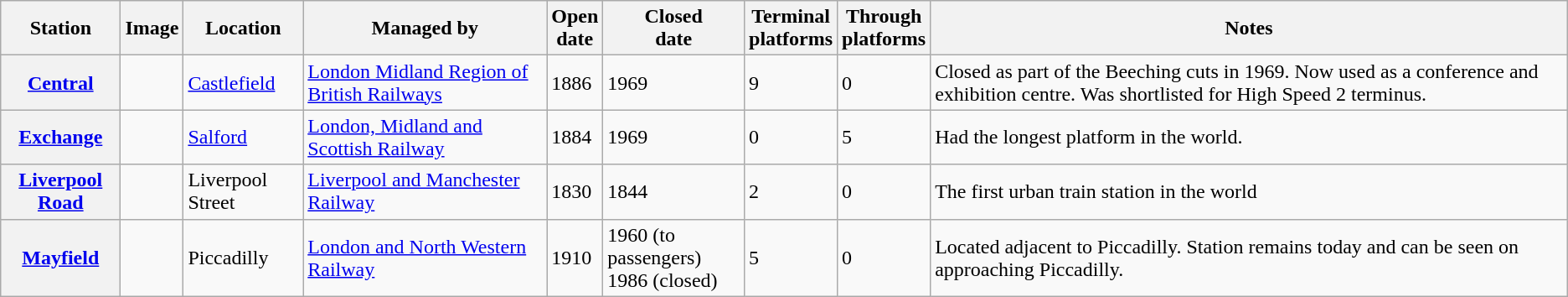<table class="wikitable sortable">
<tr>
<th>Station</th>
<th class="unsortable">Image</th>
<th>Location</th>
<th>Managed by</th>
<th>Open<br>date</th>
<th>Closed<br>date</th>
<th>Terminal<br>platforms</th>
<th>Through<br>platforms</th>
<th>Notes</th>
</tr>
<tr>
<th><a href='#'>Central</a></th>
<td></td>
<td><a href='#'>Castlefield</a></td>
<td><a href='#'>London Midland Region of British Railways</a></td>
<td>1886</td>
<td>1969</td>
<td>9</td>
<td>0</td>
<td>Closed as part of the Beeching cuts in 1969. Now used as a conference and exhibition centre. Was shortlisted for High Speed 2 terminus.</td>
</tr>
<tr>
<th><a href='#'>Exchange</a></th>
<td></td>
<td><a href='#'>Salford</a></td>
<td><a href='#'>London, Midland and Scottish Railway</a></td>
<td>1884</td>
<td>1969</td>
<td>0</td>
<td>5</td>
<td>Had the longest platform in the world.</td>
</tr>
<tr>
<th><a href='#'>Liverpool Road</a></th>
<td></td>
<td>Liverpool Street</td>
<td><a href='#'>Liverpool and Manchester Railway</a></td>
<td>1830</td>
<td>1844</td>
<td>2</td>
<td>0</td>
<td>The first urban train station in the world</td>
</tr>
<tr>
<th><a href='#'>Mayfield</a></th>
<td></td>
<td>Piccadilly</td>
<td><a href='#'>London and North Western Railway</a></td>
<td>1910</td>
<td>1960 (to passengers)<br>1986 (closed)</td>
<td>5</td>
<td>0</td>
<td>Located adjacent to Piccadilly. Station remains today and can be seen on approaching Piccadilly.</td>
</tr>
</table>
